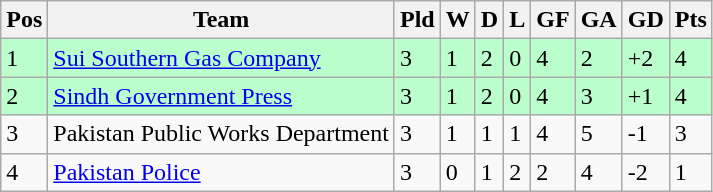<table class="wikitable">
<tr>
<th>Pos</th>
<th>Team</th>
<th>Pld</th>
<th>W</th>
<th>D</th>
<th>L</th>
<th>GF</th>
<th>GA</th>
<th>GD</th>
<th>Pts</th>
</tr>
<tr style="background:#bfc">
<td>1</td>
<td><a href='#'>Sui Southern Gas Company</a></td>
<td>3</td>
<td>1</td>
<td>2</td>
<td>0</td>
<td>4</td>
<td>2</td>
<td>+2</td>
<td>4</td>
</tr>
<tr style="background:#bfc">
<td>2</td>
<td><a href='#'>Sindh Government Press</a></td>
<td>3</td>
<td>1</td>
<td>2</td>
<td>0</td>
<td>4</td>
<td>3</td>
<td>+1</td>
<td>4</td>
</tr>
<tr>
<td>3</td>
<td>Pakistan Public Works Department</td>
<td>3</td>
<td>1</td>
<td>1</td>
<td>1</td>
<td>4</td>
<td>5</td>
<td>-1</td>
<td>3</td>
</tr>
<tr>
<td>4</td>
<td><a href='#'>Pakistan Police</a></td>
<td>3</td>
<td>0</td>
<td>1</td>
<td>2</td>
<td>2</td>
<td>4</td>
<td>-2</td>
<td>1</td>
</tr>
</table>
